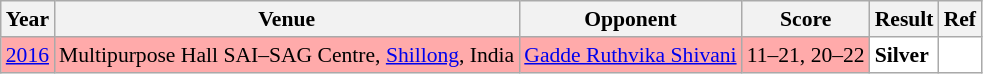<table class="sortable wikitable" style="font-size: 90%;">
<tr>
<th>Year</th>
<th>Venue</th>
<th>Opponent</th>
<th>Score</th>
<th>Result</th>
<th>Ref</th>
</tr>
<tr style="background:#FFAAAA">
<td align="center"><a href='#'>2016</a></td>
<td align="left">Multipurpose Hall SAI–SAG Centre, <a href='#'>Shillong</a>, India</td>
<td align="left"> <a href='#'>Gadde Ruthvika Shivani</a></td>
<td align="left">11–21, 20–22</td>
<td style="text-align:left; background:white"> <strong>Silver</strong></td>
<td style="text-align:center; background:white"></td>
</tr>
</table>
